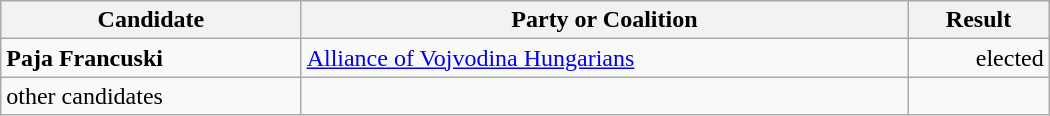<table style="width:700px;" class="wikitable">
<tr>
<th>Candidate</th>
<th>Party or Coalition</th>
<th>Result</th>
</tr>
<tr>
<td align="left"><strong>Paja Francuski</strong></td>
<td align="left"><a href='#'>Alliance of Vojvodina Hungarians</a></td>
<td align="right">elected</td>
</tr>
<tr>
<td align="left">other candidates</td>
<td align="left"></td>
<td align="right"></td>
</tr>
</table>
